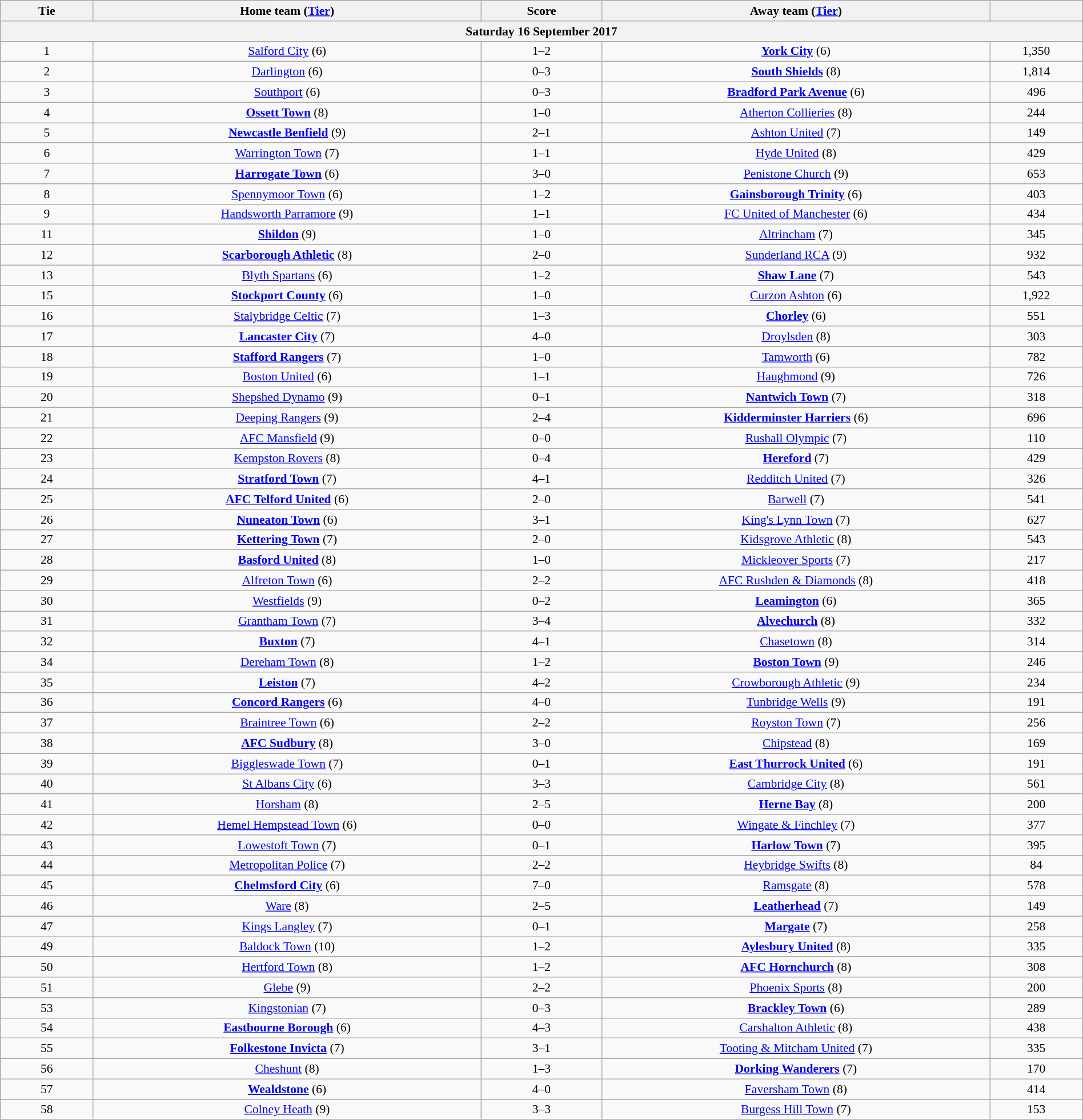<table class="wikitable" style="text-align:center; font-size:90%; width:100%">
<tr>
<th scope="col" style="width:  8.43%;">Tie</th>
<th scope="col" style="width: 35.29%;">Home team (<a href='#'>Tier</a>)</th>
<th scope="col" style="width: 11.00%;">Score</th>
<th scope="col" style="width: 35.29%;">Away team (<a href='#'>Tier</a>)</th>
<th scope="col" style="width:  8.43%;"></th>
</tr>
<tr>
<th colspan="5"><strong>Saturday 16 September 2017</strong></th>
</tr>
<tr>
<td>1</td>
<td><a href='#'>Salford City</a> (6)</td>
<td>1–2</td>
<td><strong><a href='#'>York City</a></strong> (6)</td>
<td>1,350</td>
</tr>
<tr>
<td>2</td>
<td><a href='#'>Darlington</a> (6)</td>
<td>0–3</td>
<td><strong><a href='#'>South Shields</a></strong> (8)</td>
<td>1,814</td>
</tr>
<tr>
<td>3</td>
<td><a href='#'>Southport</a> (6)</td>
<td>0–3</td>
<td><strong><a href='#'>Bradford Park Avenue</a></strong> (6)</td>
<td>496</td>
</tr>
<tr>
<td>4</td>
<td><strong><a href='#'>Ossett Town</a></strong> (8)</td>
<td>1–0</td>
<td><a href='#'>Atherton Collieries</a> (8)</td>
<td>244</td>
</tr>
<tr>
<td>5</td>
<td><strong><a href='#'>Newcastle Benfield</a></strong> (9)</td>
<td>2–1</td>
<td><a href='#'>Ashton United</a> (7)</td>
<td>149</td>
</tr>
<tr>
<td>6</td>
<td><a href='#'>Warrington Town</a> (7)</td>
<td>1–1</td>
<td><a href='#'>Hyde United</a> (8)</td>
<td>429</td>
</tr>
<tr>
<td>7</td>
<td><strong><a href='#'>Harrogate Town</a></strong> (6)</td>
<td>3–0</td>
<td><a href='#'>Penistone Church</a> (9)</td>
<td>653</td>
</tr>
<tr>
<td>8</td>
<td><a href='#'>Spennymoor Town</a> (6)</td>
<td>1–2</td>
<td><strong><a href='#'>Gainsborough Trinity</a></strong> (6)</td>
<td>403</td>
</tr>
<tr>
<td>9</td>
<td><a href='#'>Handsworth Parramore</a> (9)</td>
<td>1–1</td>
<td><a href='#'>FC United of Manchester</a> (6)</td>
<td>434</td>
</tr>
<tr>
<td>11</td>
<td><strong><a href='#'>Shildon</a></strong> (9)</td>
<td>1–0</td>
<td><a href='#'>Altrincham</a> (7)</td>
<td>345</td>
</tr>
<tr>
<td>12</td>
<td><strong><a href='#'>Scarborough Athletic</a></strong> (8)</td>
<td>2–0</td>
<td><a href='#'>Sunderland RCA</a> (9)</td>
<td>932</td>
</tr>
<tr>
<td>13</td>
<td><a href='#'>Blyth Spartans</a> (6)</td>
<td>1–2</td>
<td><strong><a href='#'>Shaw Lane</a></strong> (7)</td>
<td>543</td>
</tr>
<tr>
<td>15</td>
<td><strong><a href='#'>Stockport County</a></strong> (6)</td>
<td>1–0</td>
<td><a href='#'>Curzon Ashton</a> (6)</td>
<td>1,922</td>
</tr>
<tr>
<td>16</td>
<td><a href='#'>Stalybridge Celtic</a> (7)</td>
<td>1–3</td>
<td><strong><a href='#'>Chorley</a></strong> (6)</td>
<td>551</td>
</tr>
<tr>
<td>17</td>
<td><strong><a href='#'>Lancaster City</a></strong> (7)</td>
<td>4–0</td>
<td><a href='#'>Droylsden</a> (8)</td>
<td>303</td>
</tr>
<tr>
<td>18</td>
<td><strong><a href='#'>Stafford Rangers</a></strong> (7)</td>
<td>1–0</td>
<td><a href='#'>Tamworth</a> (6)</td>
<td>782</td>
</tr>
<tr>
<td>19</td>
<td><a href='#'>Boston United</a> (6)</td>
<td>1–1</td>
<td><a href='#'>Haughmond</a> (9)</td>
<td>726</td>
</tr>
<tr>
<td>20</td>
<td><a href='#'>Shepshed Dynamo</a> (9)</td>
<td>0–1</td>
<td><strong><a href='#'>Nantwich Town</a></strong> (7)</td>
<td>318</td>
</tr>
<tr>
<td>21</td>
<td><a href='#'>Deeping Rangers</a> (9)</td>
<td>2–4</td>
<td><strong><a href='#'>Kidderminster Harriers</a></strong> (6)</td>
<td>696</td>
</tr>
<tr>
<td>22</td>
<td><a href='#'>AFC Mansfield</a> (9)</td>
<td>0–0</td>
<td><a href='#'>Rushall Olympic</a> (7)</td>
<td>110</td>
</tr>
<tr>
<td>23</td>
<td><a href='#'>Kempston Rovers</a> (8)</td>
<td>0–4</td>
<td><strong><a href='#'>Hereford</a></strong> (7)</td>
<td>429</td>
</tr>
<tr>
<td>24</td>
<td><strong><a href='#'>Stratford Town</a></strong> (7)</td>
<td>4–1</td>
<td><a href='#'>Redditch United</a> (7)</td>
<td>326</td>
</tr>
<tr>
<td>25</td>
<td><strong><a href='#'>AFC Telford United</a></strong> (6)</td>
<td>2–0</td>
<td><a href='#'>Barwell</a> (7)</td>
<td>541</td>
</tr>
<tr>
<td>26</td>
<td><strong><a href='#'>Nuneaton Town</a></strong> (6)</td>
<td>3–1</td>
<td><a href='#'>King's Lynn Town</a> (7)</td>
<td>627</td>
</tr>
<tr>
<td>27</td>
<td><strong><a href='#'>Kettering Town</a></strong> (7)</td>
<td>2–0</td>
<td><a href='#'>Kidsgrove Athletic</a> (8)</td>
<td>543</td>
</tr>
<tr>
<td>28</td>
<td><strong><a href='#'>Basford United</a></strong> (8)</td>
<td>1–0</td>
<td><a href='#'>Mickleover Sports</a> (7)</td>
<td>217</td>
</tr>
<tr>
<td>29</td>
<td><a href='#'>Alfreton Town</a> (6)</td>
<td>2–2</td>
<td><a href='#'>AFC Rushden & Diamonds</a> (8)</td>
<td>418</td>
</tr>
<tr>
<td>30</td>
<td><a href='#'>Westfields</a> (9)</td>
<td>0–2</td>
<td><strong><a href='#'>Leamington</a></strong> (6)</td>
<td>365</td>
</tr>
<tr>
<td>31</td>
<td><a href='#'>Grantham Town</a> (7)</td>
<td>3–4</td>
<td><strong><a href='#'>Alvechurch</a></strong> (8)</td>
<td>332</td>
</tr>
<tr>
<td>32</td>
<td><strong><a href='#'>Buxton</a></strong> (7)</td>
<td>4–1</td>
<td><a href='#'>Chasetown</a> (8)</td>
<td>314</td>
</tr>
<tr>
<td>34</td>
<td><a href='#'>Dereham Town</a> (8)</td>
<td>1–2</td>
<td><strong><a href='#'>Boston Town</a></strong> (9)</td>
<td>246</td>
</tr>
<tr>
<td>35</td>
<td><strong><a href='#'>Leiston</a></strong> (7)</td>
<td>4–2</td>
<td><a href='#'>Crowborough Athletic</a> (9)</td>
<td>234</td>
</tr>
<tr>
<td>36</td>
<td><strong><a href='#'>Concord Rangers</a></strong> (6)</td>
<td>4–0</td>
<td><a href='#'>Tunbridge Wells</a> (9)</td>
<td>191</td>
</tr>
<tr>
<td>37</td>
<td><a href='#'>Braintree Town</a> (6)</td>
<td>2–2</td>
<td><a href='#'>Royston Town</a> (7)</td>
<td>256</td>
</tr>
<tr>
<td>38</td>
<td><strong><a href='#'>AFC Sudbury</a></strong> (8)</td>
<td>3–0</td>
<td><a href='#'>Chipstead</a> (8)</td>
<td>169</td>
</tr>
<tr>
<td>39</td>
<td><a href='#'>Biggleswade Town</a> (7)</td>
<td>0–1</td>
<td><strong><a href='#'>East Thurrock United</a></strong> (6)</td>
<td>191</td>
</tr>
<tr>
<td>40</td>
<td><a href='#'>St Albans City</a> (6)</td>
<td>3–3</td>
<td><a href='#'>Cambridge City</a> (8)</td>
<td>561</td>
</tr>
<tr>
<td>41</td>
<td><a href='#'>Horsham</a> (8)</td>
<td>2–5</td>
<td><strong><a href='#'>Herne Bay</a></strong> (8)</td>
<td>200</td>
</tr>
<tr>
<td>42</td>
<td><a href='#'>Hemel Hempstead Town</a> (6)</td>
<td>0–0</td>
<td><a href='#'>Wingate & Finchley</a> (7)</td>
<td>377</td>
</tr>
<tr>
<td>43</td>
<td><a href='#'>Lowestoft Town</a> (7)</td>
<td>0–1</td>
<td><strong><a href='#'>Harlow Town</a></strong> (7)</td>
<td>395</td>
</tr>
<tr>
<td>44</td>
<td><a href='#'>Metropolitan Police</a> (7)</td>
<td>2–2</td>
<td><a href='#'>Heybridge Swifts</a> (8)</td>
<td>84</td>
</tr>
<tr>
<td>45</td>
<td><strong><a href='#'>Chelmsford City</a></strong> (6)</td>
<td>7–0</td>
<td><a href='#'>Ramsgate</a> (8)</td>
<td>578</td>
</tr>
<tr>
<td>46</td>
<td><a href='#'>Ware</a> (8)</td>
<td>2–5</td>
<td><strong><a href='#'>Leatherhead</a></strong> (7)</td>
<td>149</td>
</tr>
<tr>
<td>47</td>
<td><a href='#'>Kings Langley</a> (7)</td>
<td>0–1</td>
<td><strong><a href='#'>Margate</a></strong> (7)</td>
<td>258</td>
</tr>
<tr>
<td>49</td>
<td><a href='#'>Baldock Town</a> (10)</td>
<td>1–2</td>
<td><strong><a href='#'>Aylesbury United</a></strong> (8)</td>
<td>335</td>
</tr>
<tr>
<td>50</td>
<td><a href='#'>Hertford Town</a> (8)</td>
<td>1–2</td>
<td><strong><a href='#'>AFC Hornchurch</a></strong> (8)</td>
<td>308</td>
</tr>
<tr>
<td>51</td>
<td><a href='#'>Glebe</a> (9)</td>
<td>2–2</td>
<td><a href='#'>Phoenix Sports</a> (8)</td>
<td>200</td>
</tr>
<tr>
<td>53</td>
<td><a href='#'>Kingstonian</a> (7)</td>
<td>0–3</td>
<td><strong><a href='#'>Brackley Town</a></strong> (6)</td>
<td>289</td>
</tr>
<tr>
<td>54</td>
<td><strong><a href='#'>Eastbourne Borough</a></strong> (6)</td>
<td>4–3</td>
<td><a href='#'>Carshalton Athletic</a> (8)</td>
<td>438</td>
</tr>
<tr>
<td>55</td>
<td><strong><a href='#'>Folkestone Invicta</a></strong> (7)</td>
<td>3–1</td>
<td><a href='#'>Tooting & Mitcham United</a> (7)</td>
<td>335</td>
</tr>
<tr>
<td>56</td>
<td><a href='#'>Cheshunt</a> (8)</td>
<td>1–3</td>
<td><strong><a href='#'>Dorking Wanderers</a></strong> (7)</td>
<td>170</td>
</tr>
<tr>
<td>57</td>
<td><strong><a href='#'>Wealdstone</a></strong> (6)</td>
<td>4–0</td>
<td><a href='#'>Faversham Town</a> (8)</td>
<td>414</td>
</tr>
<tr>
<td>58</td>
<td><a href='#'>Colney Heath</a> (9)</td>
<td>3–3</td>
<td><a href='#'>Burgess Hill Town</a> (7)</td>
<td>153</td>
</tr>
</table>
